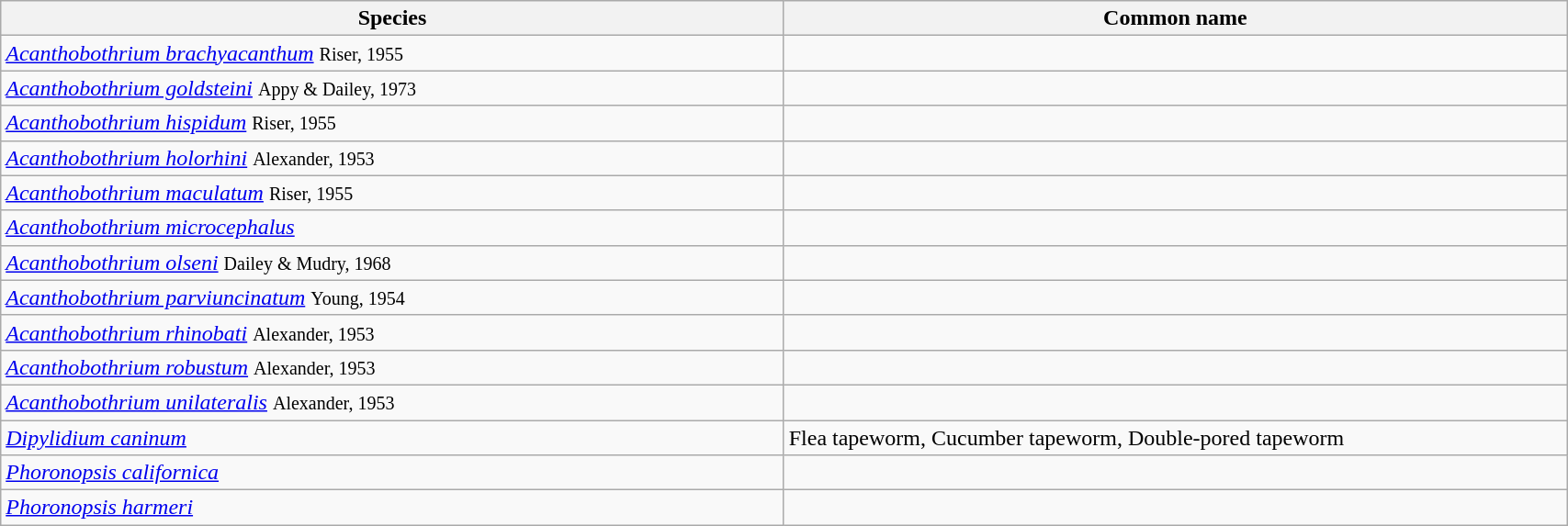<table width=90% class="wikitable">
<tr>
<th width=25%>Species</th>
<th width=25%>Common name</th>
</tr>
<tr>
<td><em><a href='#'>Acanthobothrium brachyacanthum</a></em> <small> Riser, 1955 </small></td>
<td></td>
</tr>
<tr>
<td><em><a href='#'>Acanthobothrium goldsteini</a></em> <small> Appy & Dailey, 1973 </small></td>
<td></td>
</tr>
<tr>
<td><em><a href='#'>Acanthobothrium hispidum</a></em> <small> Riser, 1955 </small></td>
<td></td>
</tr>
<tr>
<td><em><a href='#'>Acanthobothrium holorhini</a></em> <small> Alexander, 1953 </small></td>
<td></td>
</tr>
<tr>
<td><em><a href='#'>Acanthobothrium maculatum</a></em> <small> Riser, 1955 </small></td>
<td></td>
</tr>
<tr>
<td><em><a href='#'>Acanthobothrium microcephalus</a></em></td>
<td></td>
</tr>
<tr>
<td><em><a href='#'>Acanthobothrium olseni</a></em> <small> Dailey & Mudry, 1968 </small></td>
<td></td>
</tr>
<tr>
<td><em><a href='#'>Acanthobothrium parviuncinatum</a></em> <small> Young, 1954 </small></td>
<td></td>
</tr>
<tr>
<td><em><a href='#'>Acanthobothrium rhinobati</a></em> <small> Alexander, 1953 </small></td>
<td></td>
</tr>
<tr>
<td><em><a href='#'>Acanthobothrium robustum</a></em> <small> Alexander, 1953 </small></td>
<td></td>
</tr>
<tr>
<td><em><a href='#'>Acanthobothrium unilateralis</a></em> <small> Alexander, 1953 </small></td>
<td></td>
</tr>
<tr>
<td><em><a href='#'>Dipylidium caninum</a></em></td>
<td>Flea tapeworm, Cucumber tapeworm, Double-pored tapeworm</td>
</tr>
<tr>
<td><em><a href='#'>Phoronopsis californica</a></em></td>
<td></td>
</tr>
<tr>
<td><em><a href='#'>Phoronopsis harmeri</a></em></td>
<td></td>
</tr>
</table>
